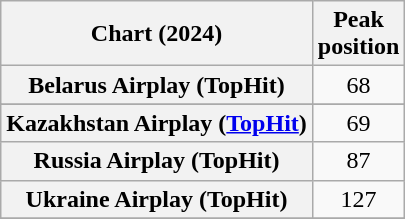<table class="wikitable sortable plainrowheaders" style="text-align:center">
<tr>
<th scope="col">Chart (2024)</th>
<th scope="col">Peak<br>position</th>
</tr>
<tr>
<th scope="row">Belarus Airplay (TopHit)</th>
<td>68</td>
</tr>
<tr>
</tr>
<tr>
<th scope="row">Kazakhstan Airplay (<a href='#'>TopHit</a>)</th>
<td>69</td>
</tr>
<tr>
<th scope="row">Russia Airplay (TopHit)</th>
<td>87</td>
</tr>
<tr>
<th scope="row">Ukraine Airplay (TopHit)</th>
<td>127</td>
</tr>
<tr>
</tr>
</table>
